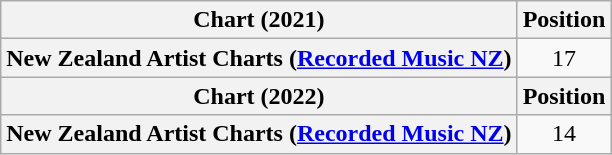<table class="wikitable sortable plainrowheaders" style="text-align:center">
<tr>
<th scope="col">Chart (2021)</th>
<th scope="col">Position</th>
</tr>
<tr>
<th scope="row">New Zealand Artist Charts (<a href='#'>Recorded Music NZ</a>)</th>
<td>17</td>
</tr>
<tr>
<th scope="col">Chart (2022)</th>
<th scope="col">Position</th>
</tr>
<tr>
<th scope="row">New Zealand Artist Charts (<a href='#'>Recorded Music NZ</a>)</th>
<td>14</td>
</tr>
</table>
